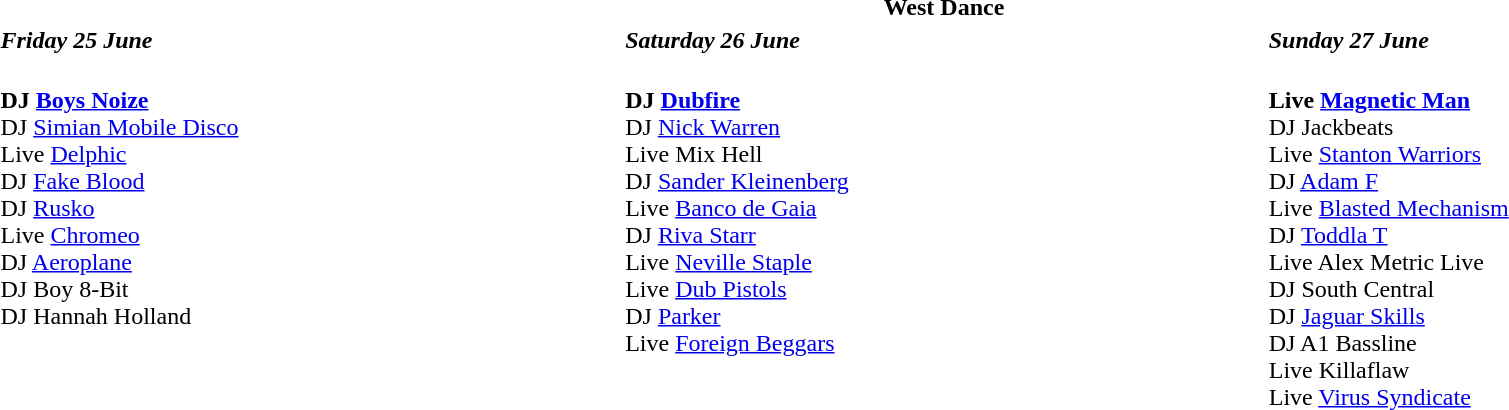<table class="collapsible collapsed" style="width:100%;">
<tr>
<th colspan=3>West Dance</th>
</tr>
<tr>
<td style="width:33%;"><strong><em>Friday 25 June</em></strong></td>
<td style="width:34%;"><strong><em>Saturday 26 June</em></strong></td>
<td style="width:33%;"><strong><em>Sunday 27 June</em></strong></td>
</tr>
<tr valign="top">
<td><br><strong>DJ <a href='#'>Boys Noize</a></strong><br>DJ <a href='#'>Simian Mobile Disco</a><br>Live <a href='#'>Delphic</a><br>DJ <a href='#'>Fake Blood</a><br>DJ <a href='#'>Rusko</a><br>Live <a href='#'>Chromeo</a><br>DJ <a href='#'>Aeroplane</a><br>DJ Boy 8-Bit<br>DJ Hannah Holland</td>
<td><br><strong>DJ <a href='#'>Dubfire</a></strong><br>DJ <a href='#'>Nick Warren</a><br>Live Mix Hell<br>DJ <a href='#'>Sander Kleinenberg</a><br>Live <a href='#'>Banco de Gaia</a><br>DJ <a href='#'>Riva Starr</a><br>Live <a href='#'>Neville Staple</a><br>Live <a href='#'>Dub Pistols</a><br>DJ <a href='#'>Parker</a><br>Live <a href='#'>Foreign Beggars</a></td>
<td><br><strong>Live <a href='#'>Magnetic Man</a></strong><br>DJ Jackbeats<br>Live <a href='#'>Stanton Warriors</a><br>DJ <a href='#'>Adam F</a><br>Live <a href='#'>Blasted Mechanism</a><br>DJ <a href='#'>Toddla T</a><br>Live Alex Metric Live<br>DJ South Central<br>DJ <a href='#'>Jaguar Skills</a><br>DJ A1 Bassline<br>Live Killaflaw<br>Live <a href='#'>Virus Syndicate</a></td>
</tr>
</table>
